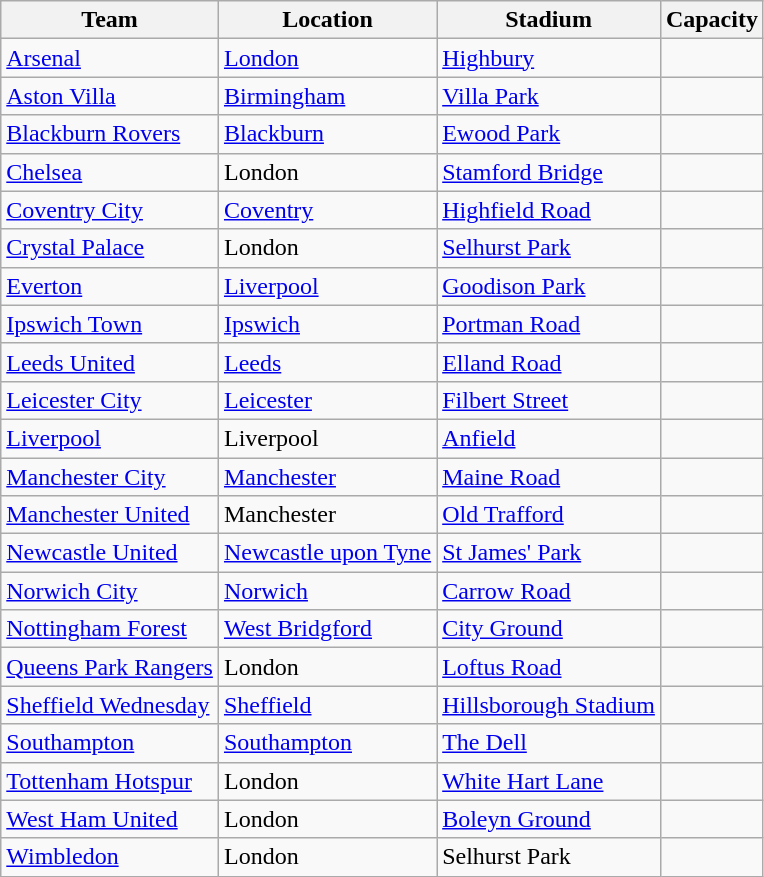<table class="wikitable sortable" style="text-align: left;">
<tr>
<th>Team</th>
<th>Location</th>
<th>Stadium</th>
<th>Capacity</th>
</tr>
<tr>
<td><a href='#'>Arsenal</a></td>
<td><a href='#'>London</a> </td>
<td><a href='#'>Highbury</a></td>
<td align="center"></td>
</tr>
<tr>
<td><a href='#'>Aston Villa</a></td>
<td><a href='#'>Birmingham</a></td>
<td><a href='#'>Villa Park</a></td>
<td align="center"></td>
</tr>
<tr>
<td><a href='#'>Blackburn Rovers</a></td>
<td><a href='#'>Blackburn</a></td>
<td><a href='#'>Ewood Park</a></td>
<td align="center"></td>
</tr>
<tr>
<td><a href='#'>Chelsea</a></td>
<td>London </td>
<td><a href='#'>Stamford Bridge</a></td>
<td align="center"></td>
</tr>
<tr>
<td><a href='#'>Coventry City</a></td>
<td><a href='#'>Coventry</a></td>
<td><a href='#'>Highfield Road</a></td>
<td align="center"></td>
</tr>
<tr>
<td><a href='#'>Crystal Palace</a></td>
<td>London </td>
<td><a href='#'>Selhurst Park</a></td>
<td align="center"></td>
</tr>
<tr>
<td><a href='#'>Everton</a></td>
<td><a href='#'>Liverpool</a> </td>
<td><a href='#'>Goodison Park</a></td>
<td align="center"></td>
</tr>
<tr>
<td><a href='#'>Ipswich Town</a></td>
<td><a href='#'>Ipswich</a></td>
<td><a href='#'>Portman Road</a></td>
<td align="center"></td>
</tr>
<tr>
<td><a href='#'>Leeds United</a></td>
<td><a href='#'>Leeds</a></td>
<td><a href='#'>Elland Road</a></td>
<td align="center"></td>
</tr>
<tr>
<td><a href='#'>Leicester City</a></td>
<td><a href='#'>Leicester</a></td>
<td><a href='#'>Filbert Street</a></td>
<td align="center"></td>
</tr>
<tr>
<td><a href='#'>Liverpool</a></td>
<td>Liverpool </td>
<td><a href='#'>Anfield</a></td>
<td align="center"></td>
</tr>
<tr>
<td><a href='#'>Manchester City</a></td>
<td><a href='#'>Manchester</a> </td>
<td><a href='#'>Maine Road</a></td>
<td align="center"></td>
</tr>
<tr>
<td><a href='#'>Manchester United</a></td>
<td>Manchester </td>
<td><a href='#'>Old Trafford</a></td>
<td align="center"></td>
</tr>
<tr>
<td><a href='#'>Newcastle United</a></td>
<td><a href='#'>Newcastle upon Tyne</a></td>
<td><a href='#'>St James' Park</a></td>
<td align="center"></td>
</tr>
<tr>
<td><a href='#'>Norwich City</a></td>
<td><a href='#'>Norwich</a></td>
<td><a href='#'>Carrow Road</a></td>
<td align="center"></td>
</tr>
<tr>
<td><a href='#'>Nottingham Forest</a></td>
<td><a href='#'>West Bridgford</a></td>
<td><a href='#'>City Ground</a></td>
<td align="center"></td>
</tr>
<tr>
<td><a href='#'>Queens Park Rangers</a></td>
<td>London </td>
<td><a href='#'>Loftus Road</a></td>
<td align="center"></td>
</tr>
<tr>
<td><a href='#'>Sheffield Wednesday</a></td>
<td><a href='#'>Sheffield</a></td>
<td><a href='#'>Hillsborough Stadium</a></td>
<td align="center"></td>
</tr>
<tr>
<td><a href='#'>Southampton</a></td>
<td><a href='#'>Southampton</a></td>
<td><a href='#'>The Dell</a></td>
<td align="center"></td>
</tr>
<tr>
<td><a href='#'>Tottenham Hotspur</a></td>
<td>London </td>
<td><a href='#'>White Hart Lane</a></td>
<td align="center"></td>
</tr>
<tr>
<td><a href='#'>West Ham United</a></td>
<td>London </td>
<td><a href='#'>Boleyn Ground</a></td>
<td align="center"></td>
</tr>
<tr>
<td><a href='#'>Wimbledon</a></td>
<td>London </td>
<td>Selhurst Park</td>
<td align="center"></td>
</tr>
</table>
